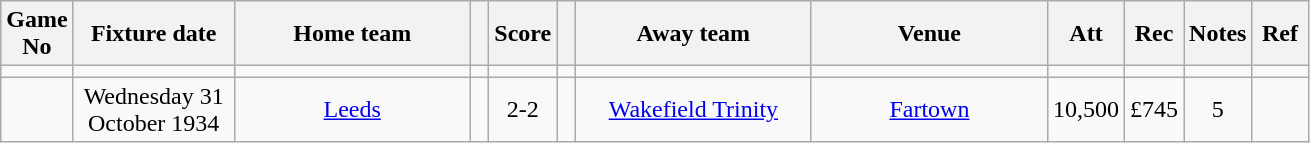<table class="wikitable" style="text-align:center;">
<tr>
<th width=20 abbr="No">Game No</th>
<th width=100 abbr="Date">Fixture date</th>
<th width=150 abbr="Home team">Home team</th>
<th width=5 abbr="space"></th>
<th width=20 abbr="Score">Score</th>
<th width=5 abbr="space"></th>
<th width=150 abbr="Away team">Away team</th>
<th width=150 abbr="Venue">Venue</th>
<th width=30 abbr="Att">Att</th>
<th width=30 abbr="Rec">Rec</th>
<th width=20 abbr="Notes">Notes</th>
<th width=30 abbr="Ref">Ref</th>
</tr>
<tr>
<td></td>
<td></td>
<td></td>
<td></td>
<td></td>
<td></td>
<td></td>
<td></td>
<td></td>
<td></td>
<td></td>
<td></td>
</tr>
<tr>
<td></td>
<td>Wednesday 31 October 1934</td>
<td><a href='#'>Leeds</a></td>
<td></td>
<td>2-2</td>
<td></td>
<td><a href='#'>Wakefield Trinity</a></td>
<td><a href='#'>Fartown</a></td>
<td>10,500</td>
<td>£745</td>
<td>5</td>
<td></td>
</tr>
</table>
